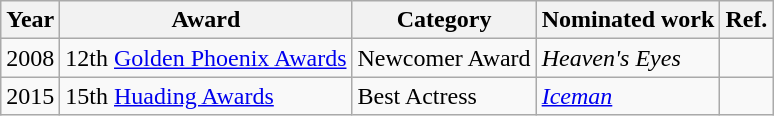<table class="wikitable">
<tr>
<th>Year</th>
<th>Award</th>
<th>Category</th>
<th>Nominated work</th>
<th>Ref.</th>
</tr>
<tr>
<td>2008</td>
<td>12th <a href='#'>Golden Phoenix Awards</a></td>
<td>Newcomer Award</td>
<td><em>Heaven's Eyes</em></td>
<td></td>
</tr>
<tr>
<td>2015</td>
<td>15th <a href='#'>Huading Awards</a></td>
<td>Best Actress</td>
<td><em><a href='#'>Iceman</a></em></td>
<td></td>
</tr>
</table>
